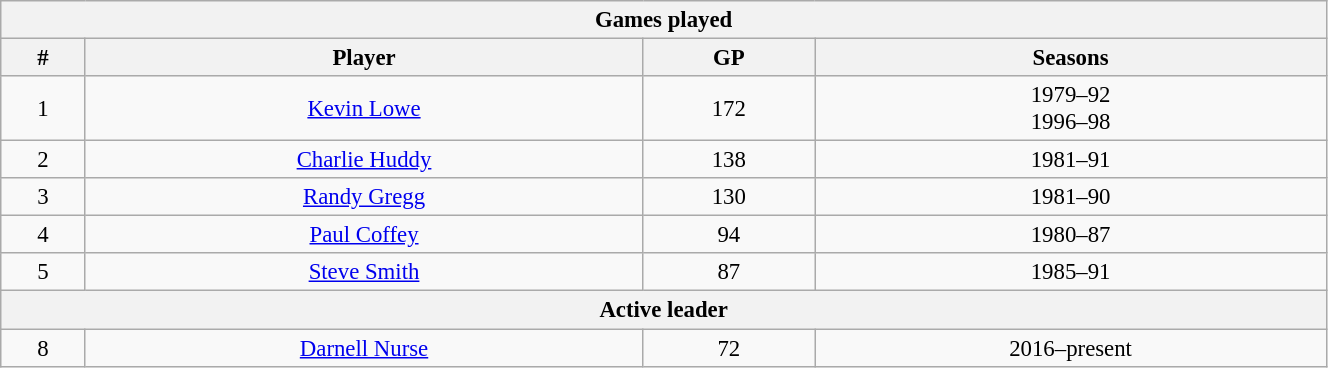<table class="wikitable" style="text-align: center; font-size: 95%" width="70%">
<tr>
<th colspan="4">Games played</th>
</tr>
<tr>
<th>#</th>
<th>Player</th>
<th>GP</th>
<th>Seasons</th>
</tr>
<tr>
<td>1</td>
<td><a href='#'>Kevin Lowe</a></td>
<td>172</td>
<td>1979–92<br>1996–98</td>
</tr>
<tr>
<td>2</td>
<td><a href='#'>Charlie Huddy</a></td>
<td>138</td>
<td>1981–91</td>
</tr>
<tr>
<td>3</td>
<td><a href='#'>Randy Gregg</a></td>
<td>130</td>
<td>1981–90</td>
</tr>
<tr>
<td>4</td>
<td><a href='#'>Paul Coffey</a></td>
<td>94</td>
<td>1980–87</td>
</tr>
<tr>
<td>5</td>
<td><a href='#'>Steve Smith</a></td>
<td>87</td>
<td>1985–91</td>
</tr>
<tr>
<th colspan="4">Active leader</th>
</tr>
<tr>
<td>8</td>
<td><a href='#'>Darnell Nurse</a></td>
<td>72</td>
<td>2016–present</td>
</tr>
</table>
